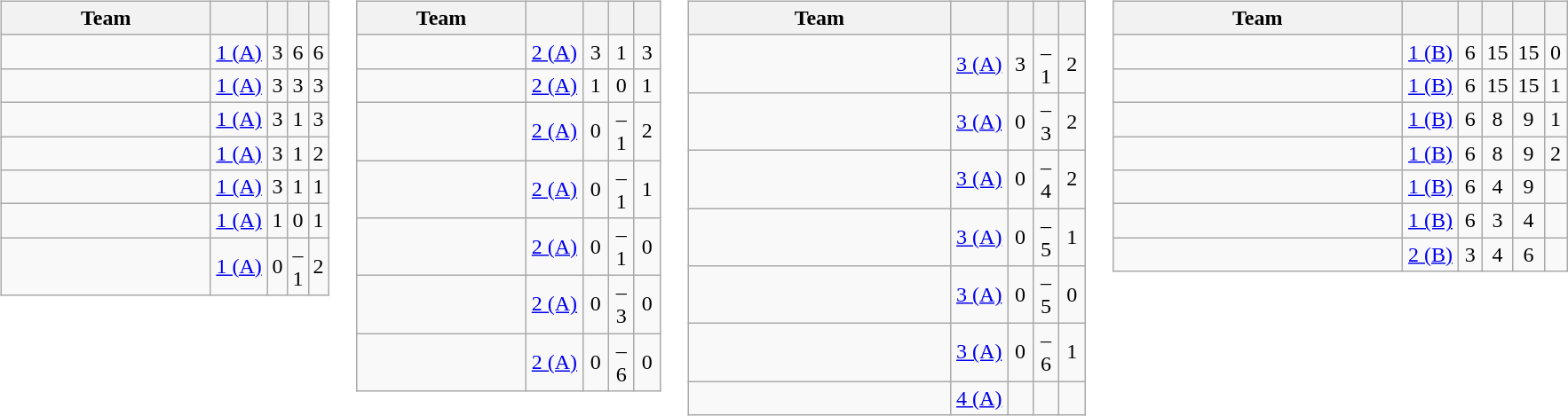<table>
<tr valign=top>
<td><br><table class="wikitable" style="text-align: center;">
<tr>
<th width=150>Team</th>
<th width=35></th>
<th width=8></th>
<th width=8></th>
<th width=8></th>
</tr>
<tr>
<td align=left></td>
<td><a href='#'>1 (A)</a></td>
<td>3</td>
<td>6</td>
<td>6</td>
</tr>
<tr>
<td align=left></td>
<td><a href='#'>1 (A)</a></td>
<td>3</td>
<td>3</td>
<td>3</td>
</tr>
<tr>
<td align=left> </td>
<td><a href='#'>1 (A)</a></td>
<td>3</td>
<td>1</td>
<td>3</td>
</tr>
<tr>
<td align=left></td>
<td><a href='#'>1 (A)</a></td>
<td>3</td>
<td>1</td>
<td>2</td>
</tr>
<tr>
<td align=left></td>
<td><a href='#'>1 (A)</a></td>
<td>3</td>
<td>1</td>
<td>1</td>
</tr>
<tr>
<td align=left></td>
<td><a href='#'>1 (A)</a></td>
<td>1</td>
<td>0</td>
<td>1</td>
</tr>
<tr>
<td align=left></td>
<td><a href='#'>1 (A)</a></td>
<td>0</td>
<td>–1</td>
<td>2</td>
</tr>
</table>
</td>
<td><br><table class="wikitable" style="text-align: center;">
<tr>
<th width=120>Team</th>
<th width=35></th>
<th width=12></th>
<th width=12></th>
<th width=12></th>
</tr>
<tr>
<td align=left></td>
<td><a href='#'>2 (A)</a></td>
<td>3</td>
<td>1</td>
<td>3</td>
</tr>
<tr>
<td align=left></td>
<td><a href='#'>2 (A)</a></td>
<td>1</td>
<td>0</td>
<td>1</td>
</tr>
<tr>
<td align=left></td>
<td><a href='#'>2 (A)</a></td>
<td>0</td>
<td>–1</td>
<td>2</td>
</tr>
<tr>
<td align=left></td>
<td><a href='#'>2 (A)</a></td>
<td>0</td>
<td>–1</td>
<td>1</td>
</tr>
<tr>
<td align=left></td>
<td><a href='#'>2 (A)</a></td>
<td>0</td>
<td>–1</td>
<td>0</td>
</tr>
<tr>
<td align=left></td>
<td><a href='#'>2 (A)</a></td>
<td>0</td>
<td>–3</td>
<td>0</td>
</tr>
<tr>
<td align=left></td>
<td><a href='#'>2 (A)</a></td>
<td>0</td>
<td>–6</td>
<td>0</td>
</tr>
</table>
</td>
<td><br><table class="wikitable" style="text-align: center;">
<tr>
<th width=190>Team</th>
<th width=35></th>
<th width=12></th>
<th width=12></th>
<th width=12></th>
</tr>
<tr>
<td align=left></td>
<td><a href='#'>3 (A)</a></td>
<td>3</td>
<td>–1</td>
<td>2</td>
</tr>
<tr>
<td align=left></td>
<td><a href='#'>3 (A)</a></td>
<td>0</td>
<td>–3</td>
<td>2</td>
</tr>
<tr>
<td align=left></td>
<td><a href='#'>3 (A)</a></td>
<td>0</td>
<td>–4</td>
<td>2</td>
</tr>
<tr>
<td align=left></td>
<td><a href='#'>3 (A)</a></td>
<td>0</td>
<td>–5</td>
<td>1</td>
</tr>
<tr>
<td align=left></td>
<td><a href='#'>3 (A)</a></td>
<td>0</td>
<td>–5</td>
<td>0</td>
</tr>
<tr>
<td align=left></td>
<td><a href='#'>3 (A)</a></td>
<td>0</td>
<td>–6</td>
<td>1</td>
</tr>
<tr>
<td align=left></td>
<td><a href='#'>4 (A)</a></td>
<td></td>
<td></td>
<td></td>
</tr>
</table>
</td>
<td><br><table class="wikitable" style="text-align: center;">
<tr>
<th width=210>Team</th>
<th width=35></th>
<th width=10></th>
<th width=10></th>
<th width=10></th>
<th width=10></th>
</tr>
<tr>
<td align=left></td>
<td><a href='#'>1 (B)</a></td>
<td>6</td>
<td>15</td>
<td>15</td>
<td>0</td>
</tr>
<tr>
<td align=left></td>
<td><a href='#'>1 (B)</a></td>
<td>6</td>
<td>15</td>
<td>15</td>
<td>1</td>
</tr>
<tr>
<td align=left></td>
<td><a href='#'>1 (B)</a></td>
<td>6</td>
<td>8</td>
<td>9</td>
<td>1</td>
</tr>
<tr>
<td align=left></td>
<td><a href='#'>1 (B)</a></td>
<td>6</td>
<td>8</td>
<td>9</td>
<td>2</td>
</tr>
<tr>
<td align=left></td>
<td><a href='#'>1 (B)</a></td>
<td>6</td>
<td>4</td>
<td>9</td>
<td></td>
</tr>
<tr>
<td align=left></td>
<td><a href='#'>1 (B)</a></td>
<td>6</td>
<td>3</td>
<td>4</td>
<td></td>
</tr>
<tr>
<td align=left></td>
<td><a href='#'>2 (B)</a></td>
<td>3</td>
<td>4</td>
<td>6</td>
<td></td>
</tr>
</table>
</td>
</tr>
</table>
